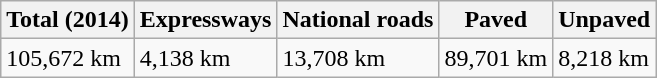<table class="wikitable">
<tr>
<th>Total (2014)</th>
<th>Expressways</th>
<th>National roads</th>
<th>Paved</th>
<th>Unpaved</th>
</tr>
<tr>
<td>105,672 km</td>
<td>4,138 km</td>
<td>13,708 km</td>
<td>89,701 km</td>
<td>8,218 km</td>
</tr>
</table>
